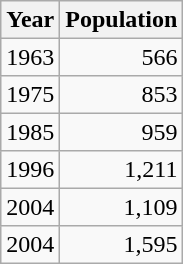<table class="wikitable" style="line-height:1.1em;">
<tr>
<th>Year</th>
<th>Population</th>
</tr>
<tr align="right">
<td>1963</td>
<td>566</td>
</tr>
<tr align="right">
<td>1975</td>
<td>853</td>
</tr>
<tr align="right">
<td>1985</td>
<td>959</td>
</tr>
<tr align="right">
<td>1996</td>
<td>1,211</td>
</tr>
<tr align="right">
<td>2004</td>
<td>1,109</td>
</tr>
<tr align="right">
<td>2004</td>
<td>1,595</td>
</tr>
</table>
